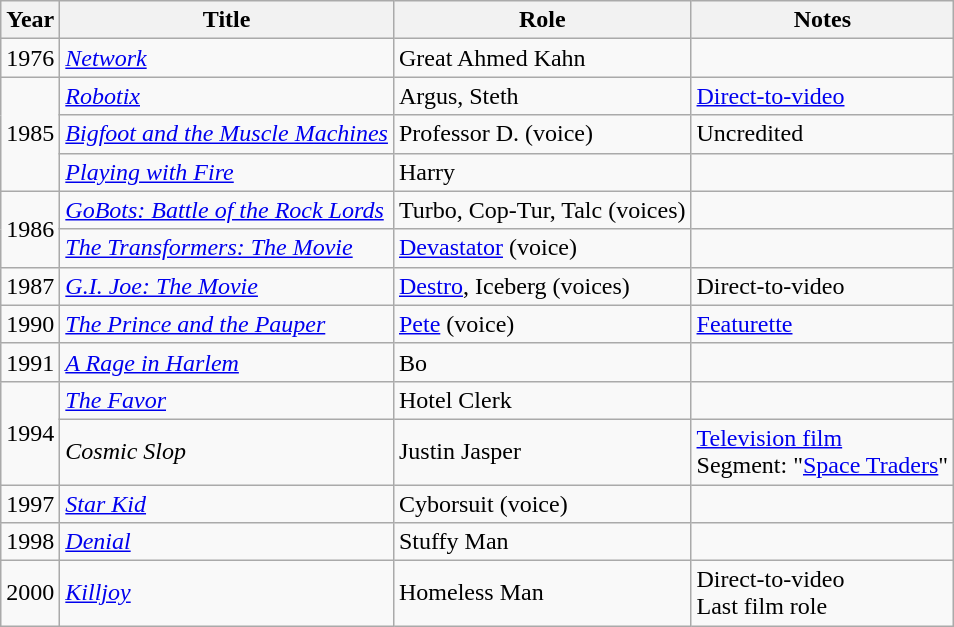<table class="wikitable sortable plainrowheaders" style="white-space:nowrap">
<tr>
<th>Year</th>
<th>Title</th>
<th>Role</th>
<th>Notes</th>
</tr>
<tr>
<td>1976</td>
<td><em><a href='#'>Network</a></em></td>
<td>Great Ahmed Kahn</td>
<td></td>
</tr>
<tr>
<td rowspan="3">1985</td>
<td><em><a href='#'>Robotix</a></em></td>
<td>Argus, Steth</td>
<td><a href='#'>Direct-to-video</a></td>
</tr>
<tr>
<td><em><a href='#'>Bigfoot and the Muscle Machines</a></em></td>
<td>Professor D. (voice)</td>
<td>Uncredited</td>
</tr>
<tr>
<td><em><a href='#'>Playing with Fire</a></em></td>
<td>Harry</td>
<td></td>
</tr>
<tr>
<td rowspan="2">1986</td>
<td><em><a href='#'>GoBots: Battle of the Rock Lords</a></em></td>
<td>Turbo, Cop-Tur, Talc (voices)</td>
<td></td>
</tr>
<tr>
<td><em><a href='#'>The Transformers: The Movie</a></em></td>
<td><a href='#'>Devastator</a> (voice)</td>
<td></td>
</tr>
<tr>
<td>1987</td>
<td><em><a href='#'>G.I. Joe: The Movie</a></em></td>
<td><a href='#'>Destro</a>, Iceberg (voices)</td>
<td>Direct-to-video</td>
</tr>
<tr>
<td>1990</td>
<td><em><a href='#'>The Prince and the Pauper</a></em></td>
<td><a href='#'>Pete</a> (voice)</td>
<td><a href='#'>Featurette</a></td>
</tr>
<tr>
<td>1991</td>
<td><em><a href='#'>A Rage in Harlem</a></em></td>
<td>Bo</td>
<td></td>
</tr>
<tr>
<td rowspan="2">1994</td>
<td><em><a href='#'>The Favor</a></em></td>
<td>Hotel Clerk</td>
<td></td>
</tr>
<tr>
<td><em>Cosmic Slop</em></td>
<td>Justin Jasper</td>
<td><a href='#'>Television film</a><br>Segment: "<a href='#'>Space Traders</a>"</td>
</tr>
<tr>
<td>1997</td>
<td><em><a href='#'>Star Kid</a></em></td>
<td>Cyborsuit (voice)</td>
<td></td>
</tr>
<tr>
<td>1998</td>
<td><em><a href='#'>Denial</a></em></td>
<td>Stuffy Man</td>
<td></td>
</tr>
<tr>
<td>2000</td>
<td><em><a href='#'>Killjoy</a></em></td>
<td>Homeless Man</td>
<td>Direct-to-video<br>Last film role</td>
</tr>
</table>
